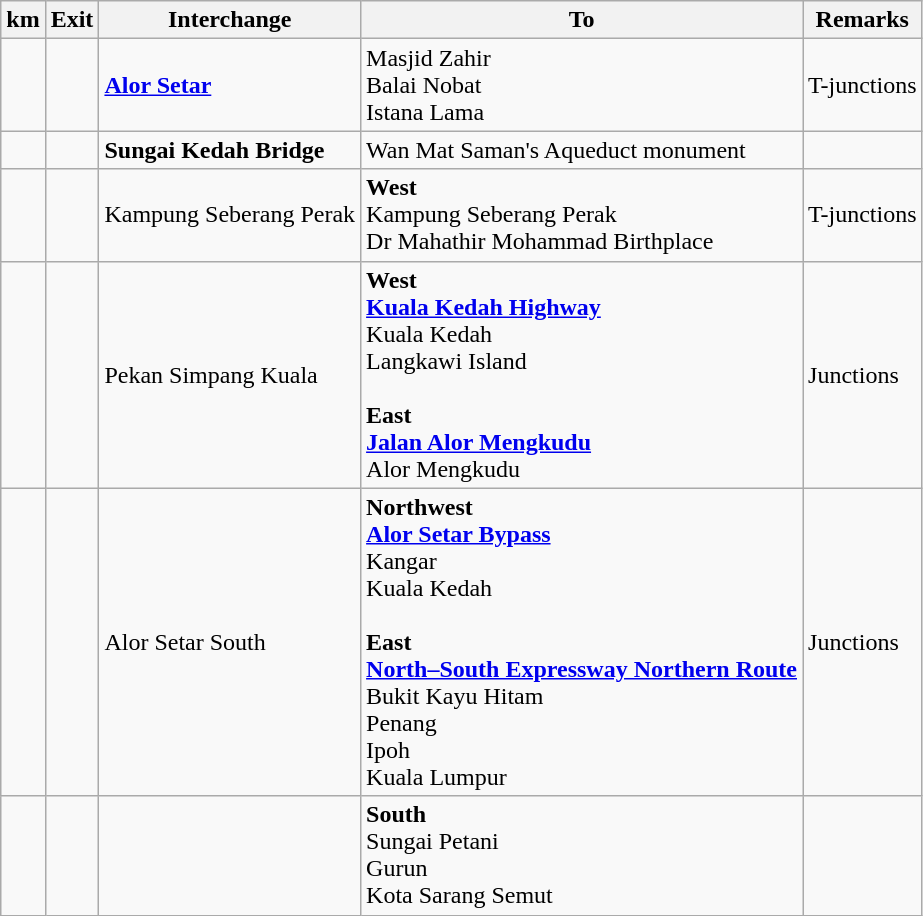<table class="wikitable">
<tr>
<th>km</th>
<th>Exit</th>
<th>Interchange</th>
<th>To</th>
<th>Remarks</th>
</tr>
<tr>
<td></td>
<td></td>
<td><strong><a href='#'>Alor Setar</a></strong></td>
<td>Masjid Zahir<br>Balai Nobat<br>Istana Lama</td>
<td>T-junctions</td>
</tr>
<tr>
<td></td>
<td></td>
<td><strong>Sungai Kedah Bridge</strong></td>
<td>Wan Mat Saman's Aqueduct monument</td>
<td></td>
</tr>
<tr>
<td></td>
<td></td>
<td>Kampung Seberang Perak</td>
<td><strong>West</strong><br>Kampung Seberang Perak<br>Dr Mahathir Mohammad Birthplace</td>
<td>T-junctions</td>
</tr>
<tr>
<td></td>
<td></td>
<td>Pekan Simpang Kuala</td>
<td><strong>West</strong><br> <strong><a href='#'>Kuala Kedah Highway</a></strong><br>Kuala Kedah<br>Langkawi Island<br><br><strong>East</strong><br> <strong><a href='#'>Jalan Alor Mengkudu</a></strong><br>Alor Mengkudu</td>
<td>Junctions</td>
</tr>
<tr>
<td></td>
<td></td>
<td>Alor Setar South</td>
<td><strong>Northwest</strong><br><strong><a href='#'>Alor Setar Bypass</a></strong><br>Kangar<br>Kuala Kedah<br><br><strong>East</strong><br>  <strong><a href='#'>North–South Expressway Northern Route</a></strong><br>Bukit Kayu Hitam<br>Penang<br>Ipoh<br>Kuala Lumpur</td>
<td>Junctions</td>
</tr>
<tr>
<td></td>
<td></td>
<td></td>
<td><strong>South</strong><br>Sungai Petani<br>Gurun<br>Kota Sarang Semut</td>
<td></td>
</tr>
</table>
